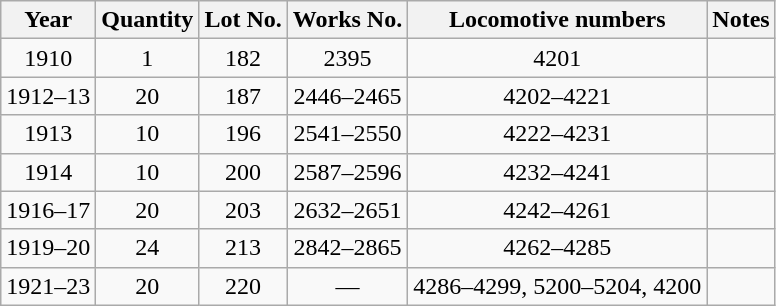<table class="wikitable" style="text-align:center">
<tr>
<th>Year</th>
<th>Quantity</th>
<th>Lot No.</th>
<th>Works No.</th>
<th>Locomotive numbers</th>
<th>Notes</th>
</tr>
<tr>
<td>1910</td>
<td>1</td>
<td>182</td>
<td>2395</td>
<td>4201</td>
<td align=left></td>
</tr>
<tr>
<td>1912–13</td>
<td>20</td>
<td>187</td>
<td>2446–2465</td>
<td>4202–4221</td>
<td align=left></td>
</tr>
<tr>
<td>1913</td>
<td>10</td>
<td>196</td>
<td>2541–2550</td>
<td>4222–4231</td>
<td align=left></td>
</tr>
<tr>
<td>1914</td>
<td>10</td>
<td>200</td>
<td>2587–2596</td>
<td>4232–4241</td>
<td align=left></td>
</tr>
<tr>
<td>1916–17</td>
<td>20</td>
<td>203</td>
<td>2632–2651</td>
<td>4242–4261</td>
<td align=left></td>
</tr>
<tr>
<td>1919–20</td>
<td>24</td>
<td>213</td>
<td>2842–2865</td>
<td>4262–4285</td>
<td align=left></td>
</tr>
<tr>
<td>1921–23</td>
<td>20</td>
<td>220</td>
<td>—</td>
<td>4286–4299, 5200–5204, 4200</td>
<td align=left></td>
</tr>
</table>
